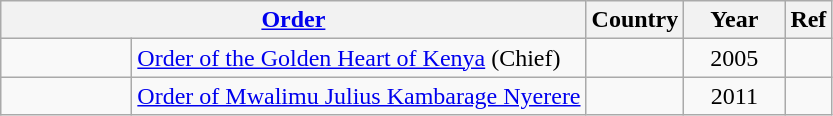<table class="wikitable" style="text-align:left;">
<tr ->
<th colspan=2><a href='#'>Order</a></th>
<th>Country</th>
<th width="60px">Year</th>
<th>Ref</th>
</tr>
<tr>
<td width="80px"></td>
<td><a href='#'>Order of the Golden Heart of Kenya</a> (Chief)</td>
<td></td>
<td align="center">2005</td>
<td align="center"></td>
</tr>
<tr>
<td width="80px"></td>
<td><a href='#'>Order of Mwalimu Julius Kambarage Nyerere</a></td>
<td></td>
<td align="center">2011</td>
<td align="center"></td>
</tr>
</table>
